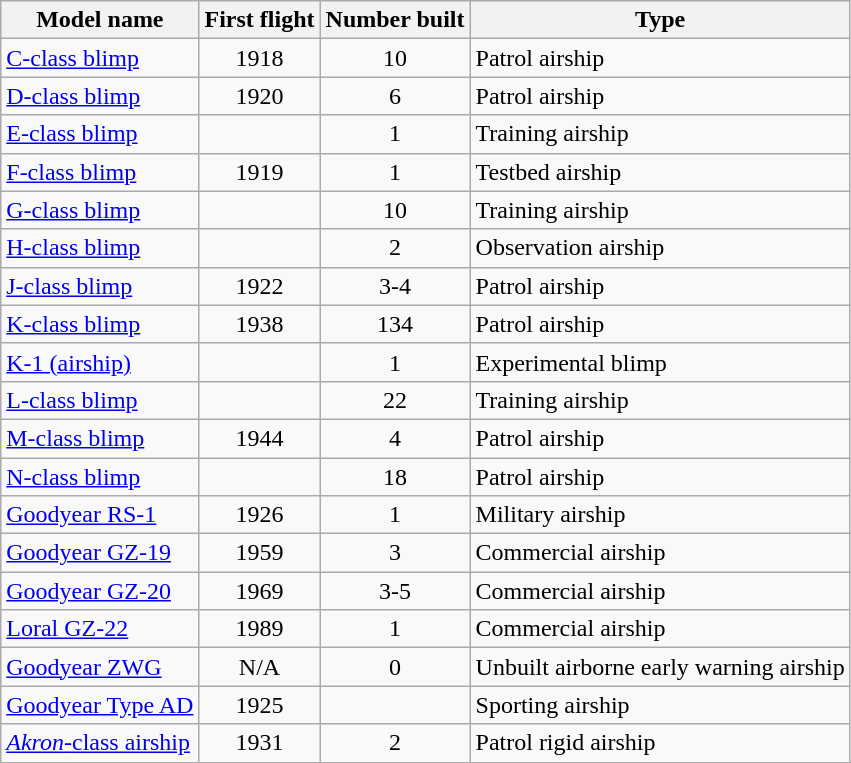<table class="wikitable sortable">
<tr>
<th>Model name</th>
<th>First flight</th>
<th>Number built</th>
<th>Type</th>
</tr>
<tr>
<td align=left><a href='#'>C-class blimp</a></td>
<td align=center>1918</td>
<td align=center>10</td>
<td align=left>Patrol airship</td>
</tr>
<tr>
<td align=left><a href='#'>D-class blimp</a></td>
<td align=center>1920</td>
<td align=center>6</td>
<td align=left>Patrol airship</td>
</tr>
<tr>
<td align=left><a href='#'>E-class blimp</a></td>
<td align=center></td>
<td align=center>1</td>
<td align=left>Training airship</td>
</tr>
<tr>
<td align=left><a href='#'>F-class blimp</a></td>
<td align=center>1919</td>
<td align=center>1</td>
<td align=left>Testbed airship</td>
</tr>
<tr>
<td align=left><a href='#'>G-class blimp</a></td>
<td align=center></td>
<td align=center>10</td>
<td align=left>Training airship</td>
</tr>
<tr>
<td align=left><a href='#'>H-class blimp</a></td>
<td align=center></td>
<td align=center>2</td>
<td align=left>Observation airship</td>
</tr>
<tr>
<td align=left><a href='#'>J-class blimp</a></td>
<td align=center>1922</td>
<td align=center>3-4</td>
<td align=left>Patrol airship</td>
</tr>
<tr>
<td align=left><a href='#'>K-class blimp</a></td>
<td align=center>1938</td>
<td align=center>134</td>
<td align=left>Patrol airship</td>
</tr>
<tr>
<td align=left><a href='#'>K-1 (airship)</a></td>
<td align=center></td>
<td align=center>1</td>
<td align=left>Experimental blimp</td>
</tr>
<tr>
<td align=left><a href='#'>L-class blimp</a></td>
<td align=center></td>
<td align=center>22</td>
<td align=left>Training airship</td>
</tr>
<tr>
<td align=left><a href='#'>M-class blimp</a></td>
<td align=center>1944</td>
<td align=center>4</td>
<td align=left>Patrol airship</td>
</tr>
<tr>
<td align=left><a href='#'>N-class blimp</a></td>
<td align=center></td>
<td align=center>18</td>
<td align=left>Patrol airship</td>
</tr>
<tr>
<td align=left><a href='#'>Goodyear RS-1</a></td>
<td align=center>1926</td>
<td align=center>1</td>
<td align=left>Military airship</td>
</tr>
<tr>
<td align=left><a href='#'>Goodyear GZ-19</a></td>
<td align=center>1959</td>
<td align=center>3</td>
<td align=left>Commercial airship</td>
</tr>
<tr>
<td align=left><a href='#'>Goodyear GZ-20</a></td>
<td align=center>1969</td>
<td align=center>3-5</td>
<td align=left>Commercial airship</td>
</tr>
<tr>
<td align=left><a href='#'>Loral GZ-22</a></td>
<td align=center>1989</td>
<td align=center>1</td>
<td align=left>Commercial airship</td>
</tr>
<tr>
<td align=left><a href='#'>Goodyear ZWG</a></td>
<td align=center>N/A</td>
<td align=center>0</td>
<td align=left>Unbuilt airborne early warning airship</td>
</tr>
<tr>
<td align=left><a href='#'>Goodyear Type AD</a></td>
<td align=center>1925</td>
<td align=center></td>
<td align=left>Sporting airship</td>
</tr>
<tr>
<td align=left><a href='#'><em>Akron</em>-class airship</a></td>
<td align=center>1931</td>
<td align=center>2</td>
<td align=left>Patrol rigid airship</td>
</tr>
<tr>
</tr>
</table>
